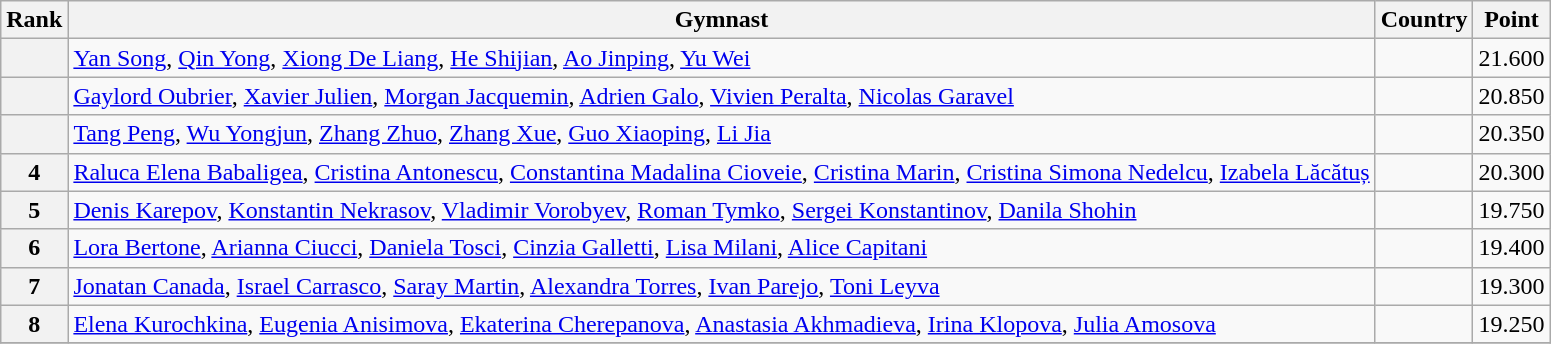<table class="wikitable sortable">
<tr>
<th>Rank</th>
<th>Gymnast</th>
<th>Country</th>
<th>Point</th>
</tr>
<tr>
<th></th>
<td><a href='#'>Yan Song</a>, <a href='#'>Qin Yong</a>, <a href='#'>Xiong De Liang</a>, <a href='#'>He Shijian</a>, <a href='#'>Ao Jinping</a>, <a href='#'>Yu Wei</a></td>
<td></td>
<td>21.600</td>
</tr>
<tr>
<th></th>
<td><a href='#'>Gaylord Oubrier</a>, <a href='#'>Xavier Julien</a>, <a href='#'>Morgan Jacquemin</a>, <a href='#'>Adrien Galo</a>, <a href='#'>Vivien Peralta</a>, <a href='#'>Nicolas Garavel</a></td>
<td></td>
<td>20.850</td>
</tr>
<tr>
<th></th>
<td><a href='#'>Tang Peng</a>, <a href='#'>Wu Yongjun</a>, <a href='#'>Zhang Zhuo</a>, <a href='#'>Zhang Xue</a>, <a href='#'>Guo Xiaoping</a>, <a href='#'>Li Jia</a></td>
<td></td>
<td>20.350</td>
</tr>
<tr>
<th>4</th>
<td><a href='#'>Raluca Elena Babaligea</a>, <a href='#'>Cristina Antonescu</a>, <a href='#'>Constantina Madalina Cioveie</a>, <a href='#'>Cristina Marin</a>, <a href='#'>Cristina Simona Nedelcu</a>, <a href='#'>Izabela Lăcătuș</a></td>
<td></td>
<td>20.300</td>
</tr>
<tr>
<th>5</th>
<td><a href='#'>Denis Karepov</a>, <a href='#'>Konstantin Nekrasov</a>, <a href='#'>Vladimir Vorobyev</a>, <a href='#'>Roman Tymko</a>, <a href='#'>Sergei Konstantinov</a>, <a href='#'>Danila Shohin</a></td>
<td></td>
<td>19.750</td>
</tr>
<tr>
<th>6</th>
<td><a href='#'>Lora Bertone</a>, <a href='#'>Arianna Ciucci</a>, <a href='#'>Daniela Tosci</a>, <a href='#'>Cinzia Galletti</a>, <a href='#'>Lisa Milani</a>, <a href='#'>Alice Capitani</a></td>
<td></td>
<td>19.400</td>
</tr>
<tr>
<th>7</th>
<td><a href='#'>Jonatan Canada</a>, <a href='#'>Israel Carrasco</a>, <a href='#'>Saray Martin</a>, <a href='#'>Alexandra Torres</a>, <a href='#'>Ivan Parejo</a>, <a href='#'>Toni Leyva</a></td>
<td></td>
<td>19.300</td>
</tr>
<tr>
<th>8</th>
<td><a href='#'>Elena Kurochkina</a>, <a href='#'>Eugenia Anisimova</a>, <a href='#'>Ekaterina Cherepanova</a>, <a href='#'>Anastasia Akhmadieva</a>, <a href='#'>Irina Klopova</a>, <a href='#'>Julia Amosova</a></td>
<td></td>
<td>19.250</td>
</tr>
<tr>
</tr>
</table>
